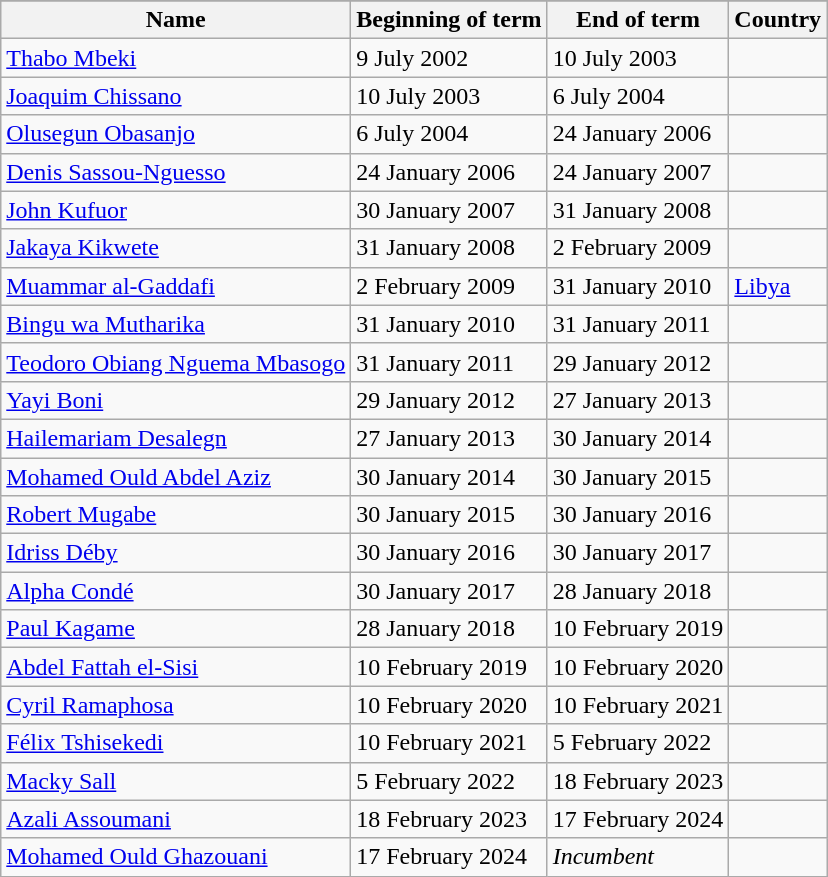<table class="wikitable">
<tr valign=top>
</tr>
<tr>
<th scope="col">Name</th>
<th scope="col">Beginning of term</th>
<th scope="col">End of term</th>
<th scope="col">Country</th>
</tr>
<tr>
<td scope="row"><a href='#'>Thabo Mbeki</a></td>
<td>9 July 2002</td>
<td>10 July 2003</td>
<td></td>
</tr>
<tr>
<td scope="row"><a href='#'>Joaquim Chissano</a></td>
<td>10 July 2003</td>
<td>6 July 2004</td>
<td></td>
</tr>
<tr>
<td scope="row"><a href='#'>Olusegun Obasanjo</a></td>
<td>6 July 2004</td>
<td>24 January 2006</td>
<td></td>
</tr>
<tr>
<td scope="row"><a href='#'>Denis Sassou-Nguesso</a></td>
<td>24 January 2006</td>
<td>24 January 2007</td>
<td></td>
</tr>
<tr>
<td scope="row"><a href='#'>John Kufuor</a></td>
<td>30 January 2007</td>
<td>31 January 2008</td>
<td></td>
</tr>
<tr>
<td scope="row"><a href='#'>Jakaya Kikwete</a></td>
<td>31 January 2008</td>
<td>2 February 2009</td>
<td></td>
</tr>
<tr>
<td scope="row"><a href='#'>Muammar al-Gaddafi</a></td>
<td>2 February 2009</td>
<td>31 January 2010</td>
<td> <a href='#'>Libya</a></td>
</tr>
<tr>
<td scope="row"><a href='#'>Bingu wa Mutharika</a></td>
<td>31 January 2010</td>
<td>31 January 2011</td>
<td></td>
</tr>
<tr>
<td scope="row"><a href='#'>Teodoro Obiang Nguema Mbasogo</a></td>
<td>31 January 2011</td>
<td>29 January 2012</td>
<td></td>
</tr>
<tr>
<td scope="row"><a href='#'>Yayi Boni</a></td>
<td>29 January 2012</td>
<td>27 January 2013</td>
<td></td>
</tr>
<tr>
<td scope="row"><a href='#'>Hailemariam Desalegn</a></td>
<td>27 January 2013</td>
<td>30 January 2014</td>
<td></td>
</tr>
<tr>
<td scope="row"><a href='#'>Mohamed Ould Abdel Aziz</a></td>
<td>30 January 2014</td>
<td>30 January 2015</td>
<td></td>
</tr>
<tr>
<td scope="row"><a href='#'>Robert Mugabe</a></td>
<td>30 January 2015</td>
<td>30 January 2016</td>
<td></td>
</tr>
<tr>
<td scope="row"><a href='#'>Idriss Déby</a></td>
<td>30 January 2016</td>
<td>30 January 2017</td>
<td></td>
</tr>
<tr>
<td scope="row"><a href='#'>Alpha Condé</a></td>
<td>30 January 2017</td>
<td>28 January 2018</td>
<td></td>
</tr>
<tr>
<td scope="row"><a href='#'>Paul Kagame</a></td>
<td>28 January 2018</td>
<td>10 February 2019</td>
<td></td>
</tr>
<tr>
<td scope="row"><a href='#'>Abdel Fattah el-Sisi</a></td>
<td>10 February 2019</td>
<td>10 February 2020</td>
<td></td>
</tr>
<tr>
<td scope="row"><a href='#'>Cyril Ramaphosa</a></td>
<td>10 February 2020</td>
<td>10 February 2021</td>
<td></td>
</tr>
<tr>
<td scope="row"><a href='#'>Félix Tshisekedi</a></td>
<td>10 February 2021</td>
<td>5 February 2022</td>
<td></td>
</tr>
<tr>
<td scope="row"><a href='#'>Macky Sall</a></td>
<td>5 February 2022</td>
<td>18 February 2023</td>
<td></td>
</tr>
<tr>
<td scope="row"><a href='#'>Azali Assoumani</a></td>
<td>18 February 2023</td>
<td>17 February 2024</td>
<td></td>
</tr>
<tr>
<td scope="row"><a href='#'>Mohamed Ould Ghazouani</a></td>
<td>17 February 2024</td>
<td><em>Incumbent</em></td>
<td></td>
</tr>
</table>
